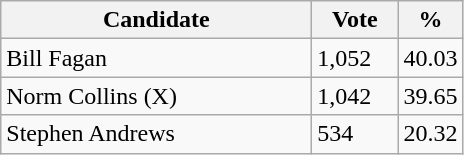<table class="wikitable">
<tr>
<th bgcolor="#DDDDFF" width="200px">Candidate</th>
<th bgcolor="#DDDDFF" width="50px">Vote</th>
<th bgcolor="#DDDDFF" width="30px">%</th>
</tr>
<tr>
<td>Bill Fagan</td>
<td>1,052</td>
<td>40.03</td>
</tr>
<tr>
<td>Norm Collins (X)</td>
<td>1,042</td>
<td>39.65</td>
</tr>
<tr>
<td>Stephen Andrews</td>
<td>534</td>
<td>20.32</td>
</tr>
</table>
